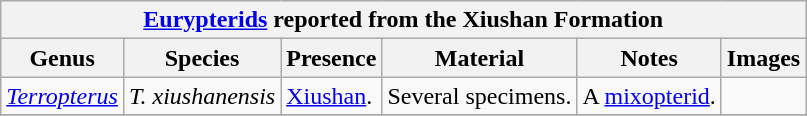<table class="wikitable" align="center">
<tr>
<th colspan="6" align="center"><strong><a href='#'>Eurypterids</a> reported from the Xiushan Formation</strong></th>
</tr>
<tr>
<th>Genus</th>
<th>Species</th>
<th>Presence</th>
<th><strong>Material</strong></th>
<th>Notes</th>
<th>Images</th>
</tr>
<tr>
<td><em><a href='#'>Terropterus</a></em></td>
<td><em>T. xiushanensis</em></td>
<td><a href='#'>Xiushan</a>.</td>
<td>Several specimens.</td>
<td>A <a href='#'>mixopterid</a>.</td>
<td></td>
</tr>
<tr>
</tr>
</table>
